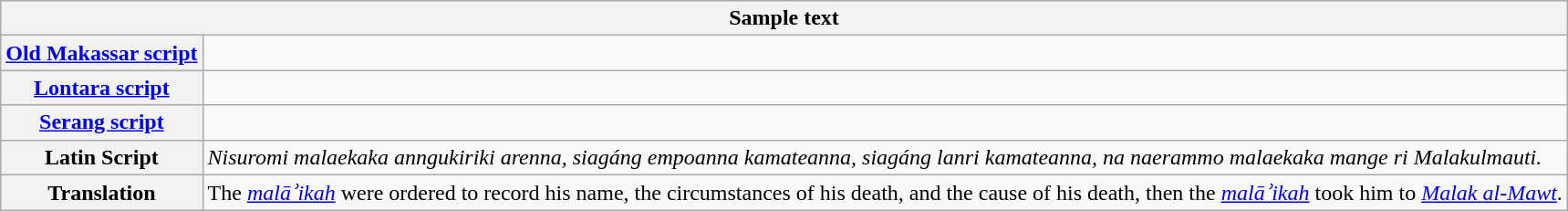<table class="wikitable">
<tr>
<th colspan="2">Sample text</th>
</tr>
<tr>
<th><a href='#'>Old Makassar script</a></th>
<td></td>
</tr>
<tr>
<th><a href='#'>Lontara script</a></th>
<td></td>
</tr>
<tr>
<th><a href='#'>Serang script</a></th>
<td style="text-align:right"><span></span></td>
</tr>
<tr>
<th>Latin Script</th>
<td><em>Nisuromi malaekaka anngukiriki arenna, siagáng empoanna kamateanna, siagáng lanri kamateanna, na naerammo malaekaka mange ri Malakulmauti.</em></td>
</tr>
<tr>
<th>Translation</th>
<td>The <em><a href='#'>malāʾikah</a></em> were ordered to record his name, the circumstances of his death, and the cause of his death, then the <em><a href='#'>malāʾikah</a></em> took him to <a href='#'><em>Malak al-Mawt</em></a>.</td>
</tr>
</table>
